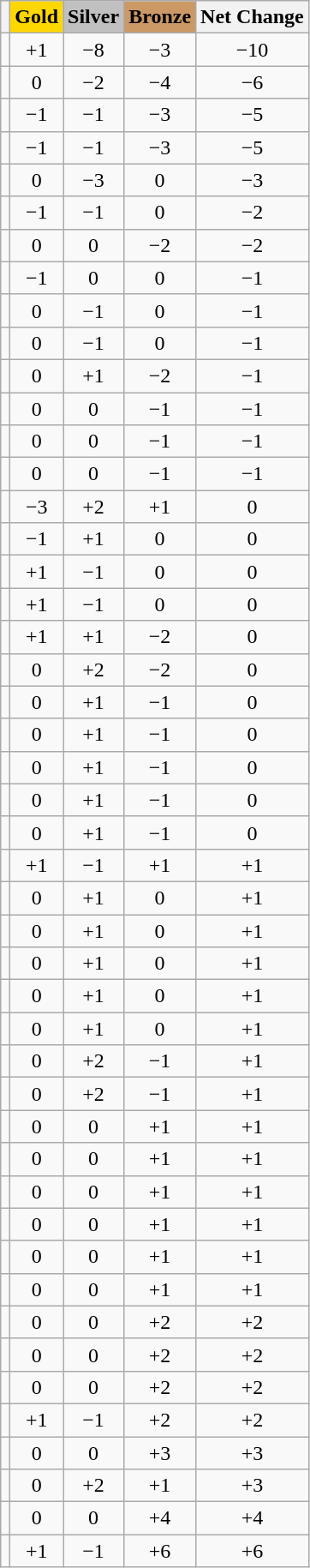<table class="wikitable sortable" style="text-align:center">
<tr>
<th></th>
<th style="background-color:gold">Gold</th>
<th style="background-color:silver">Silver</th>
<th style="background-color:#c96">Bronze</th>
<th>Net Change</th>
</tr>
<tr>
<td align=left></td>
<td>+1</td>
<td>−8</td>
<td>−3</td>
<td>−10</td>
</tr>
<tr>
<td align=left></td>
<td>0</td>
<td>−2</td>
<td>−4</td>
<td>−6</td>
</tr>
<tr>
<td align=left></td>
<td>−1</td>
<td>−1</td>
<td>−3</td>
<td>−5</td>
</tr>
<tr>
<td align=left></td>
<td>−1</td>
<td>−1</td>
<td>−3</td>
<td>−5</td>
</tr>
<tr>
<td align=left></td>
<td>0</td>
<td>−3</td>
<td>0</td>
<td>−3</td>
</tr>
<tr>
<td align=left></td>
<td>−1</td>
<td>−1</td>
<td>0</td>
<td>−2</td>
</tr>
<tr>
<td align=left></td>
<td>0</td>
<td>0</td>
<td>−2</td>
<td>−2</td>
</tr>
<tr>
<td align=left></td>
<td>−1</td>
<td>0</td>
<td>0</td>
<td>−1</td>
</tr>
<tr>
<td align=left></td>
<td>0</td>
<td>−1</td>
<td>0</td>
<td>−1</td>
</tr>
<tr>
<td align=left></td>
<td>0</td>
<td>−1</td>
<td>0</td>
<td>−1</td>
</tr>
<tr>
<td align=left></td>
<td>0</td>
<td>+1</td>
<td>−2</td>
<td>−1</td>
</tr>
<tr>
<td align=left></td>
<td>0</td>
<td>0</td>
<td>−1</td>
<td>−1</td>
</tr>
<tr>
<td align=left></td>
<td>0</td>
<td>0</td>
<td>−1</td>
<td>−1</td>
</tr>
<tr>
<td align=left></td>
<td>0</td>
<td>0</td>
<td>−1</td>
<td>−1</td>
</tr>
<tr>
<td align=left></td>
<td>−3</td>
<td>+2</td>
<td>+1</td>
<td>0</td>
</tr>
<tr>
<td align=left></td>
<td>−1</td>
<td>+1</td>
<td>0</td>
<td>0</td>
</tr>
<tr>
<td align=left></td>
<td>+1</td>
<td>−1</td>
<td>0</td>
<td>0</td>
</tr>
<tr>
<td align=left></td>
<td>+1</td>
<td>−1</td>
<td>0</td>
<td>0</td>
</tr>
<tr>
<td align=left></td>
<td>+1</td>
<td>+1</td>
<td>−2</td>
<td>0</td>
</tr>
<tr>
<td align=left></td>
<td>0</td>
<td>+2</td>
<td>−2</td>
<td>0</td>
</tr>
<tr>
<td align=left></td>
<td>0</td>
<td>+1</td>
<td>−1</td>
<td>0</td>
</tr>
<tr>
<td align=left></td>
<td>0</td>
<td>+1</td>
<td>−1</td>
<td>0</td>
</tr>
<tr>
<td align=left></td>
<td>0</td>
<td>+1</td>
<td>−1</td>
<td>0</td>
</tr>
<tr>
<td align=left></td>
<td>0</td>
<td>+1</td>
<td>−1</td>
<td>0</td>
</tr>
<tr>
<td align=left></td>
<td>0</td>
<td>+1</td>
<td>−1</td>
<td>0</td>
</tr>
<tr>
<td align=left></td>
<td>+1</td>
<td>−1</td>
<td>+1</td>
<td>+1</td>
</tr>
<tr>
<td align=left></td>
<td>0</td>
<td>+1</td>
<td>0</td>
<td>+1</td>
</tr>
<tr>
<td align=left></td>
<td>0</td>
<td>+1</td>
<td>0</td>
<td>+1</td>
</tr>
<tr>
<td align=left></td>
<td>0</td>
<td>+1</td>
<td>0</td>
<td>+1</td>
</tr>
<tr>
<td align=left></td>
<td>0</td>
<td>+1</td>
<td>0</td>
<td>+1</td>
</tr>
<tr>
<td align=left></td>
<td>0</td>
<td>+1</td>
<td>0</td>
<td>+1</td>
</tr>
<tr>
<td align=left></td>
<td>0</td>
<td>+2</td>
<td>−1</td>
<td>+1</td>
</tr>
<tr>
<td align=left></td>
<td>0</td>
<td>+2</td>
<td>−1</td>
<td>+1</td>
</tr>
<tr>
<td align=left></td>
<td>0</td>
<td>0</td>
<td>+1</td>
<td>+1</td>
</tr>
<tr>
<td align=left></td>
<td>0</td>
<td>0</td>
<td>+1</td>
<td>+1</td>
</tr>
<tr>
<td align=left></td>
<td>0</td>
<td>0</td>
<td>+1</td>
<td>+1</td>
</tr>
<tr>
<td align=left></td>
<td>0</td>
<td>0</td>
<td>+1</td>
<td>+1</td>
</tr>
<tr>
<td align=left></td>
<td>0</td>
<td>0</td>
<td>+1</td>
<td>+1</td>
</tr>
<tr>
<td align=left></td>
<td>0</td>
<td>0</td>
<td>+1</td>
<td>+1</td>
</tr>
<tr>
<td align=left></td>
<td>0</td>
<td>0</td>
<td>+2</td>
<td>+2</td>
</tr>
<tr>
<td align=left></td>
<td>0</td>
<td>0</td>
<td>+2</td>
<td>+2</td>
</tr>
<tr>
<td align=left></td>
<td>0</td>
<td>0</td>
<td>+2</td>
<td>+2</td>
</tr>
<tr>
<td align=left></td>
<td>+1</td>
<td>−1</td>
<td>+2</td>
<td>+2</td>
</tr>
<tr>
<td align=left></td>
<td>0</td>
<td>0</td>
<td>+3</td>
<td>+3</td>
</tr>
<tr>
<td align=left></td>
<td>0</td>
<td>+2</td>
<td>+1</td>
<td>+3</td>
</tr>
<tr>
<td align=left></td>
<td>0</td>
<td>0</td>
<td>+4</td>
<td>+4</td>
</tr>
<tr>
<td align=left></td>
<td>+1</td>
<td>−1</td>
<td>+6</td>
<td>+6</td>
</tr>
</table>
